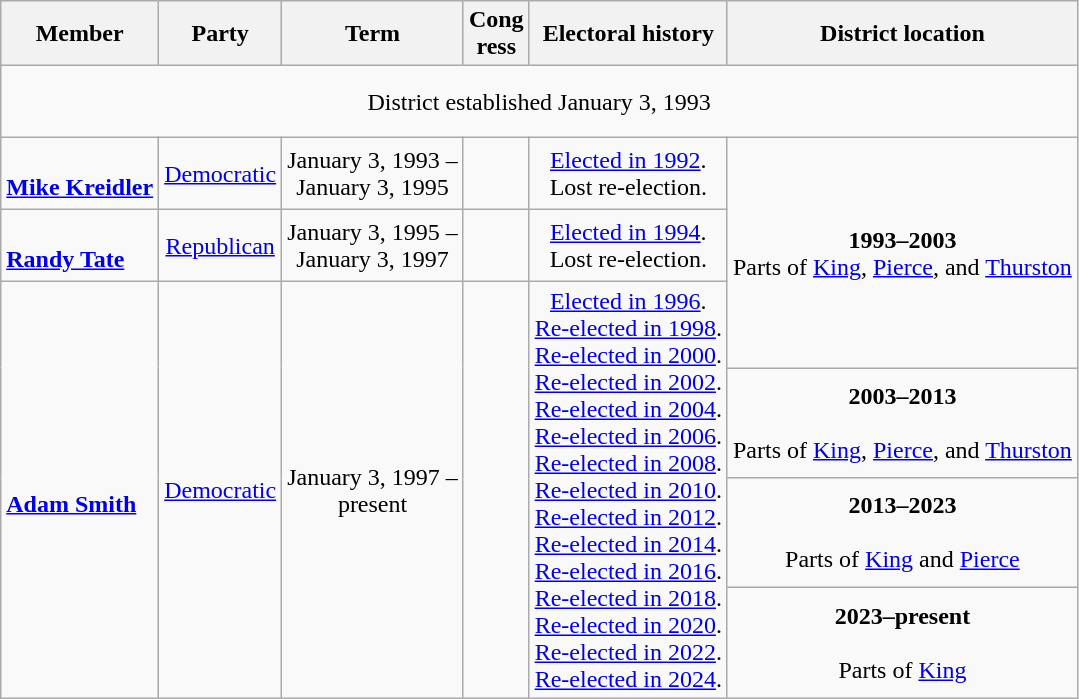<table class=wikitable style="text-align:center">
<tr>
<th>Member<br></th>
<th>Party</th>
<th>Term</th>
<th>Cong<br>ress</th>
<th>Electoral history</th>
<th> District location</th>
</tr>
<tr style="height:3em">
<td colspan=6>District established January 3, 1993</td>
</tr>
<tr style="height:3em">
<td align=left><br><strong><a href='#'>Mike Kreidler</a></strong><br></td>
<td><a href='#'>Democratic</a></td>
<td nowrap>January 3, 1993 –<br>January 3, 1995</td>
<td></td>
<td><a href='#'>Elected in 1992</a>.<br>Lost re-election.</td>
<td rowspan=3><strong>1993–2003</strong><br>Parts of <a href='#'>King</a>, <a href='#'>Pierce</a>, and <a href='#'>Thurston</a></td>
</tr>
<tr style="height:3em">
<td align=left><br><strong><a href='#'>Randy Tate</a></strong><br></td>
<td><a href='#'>Republican</a></td>
<td nowrap>January 3, 1995 –<br>January 3, 1997</td>
<td></td>
<td><a href='#'>Elected in 1994</a>.<br>Lost re-election.</td>
</tr>
<tr style="height:3em">
<td rowspan=4 align=left><br><strong><a href='#'>Adam Smith</a></strong><br></td>
<td rowspan=4 ><a href='#'>Democratic</a></td>
<td rowspan=4 nowrap>January 3, 1997 –<br>present</td>
<td rowspan=4></td>
<td rowspan=4><a href='#'>Elected in 1996</a>.<br><a href='#'>Re-elected in 1998</a>.<br><a href='#'>Re-elected in 2000</a>.<br><a href='#'>Re-elected in 2002</a>.<br><a href='#'>Re-elected in 2004</a>.<br><a href='#'>Re-elected in 2006</a>.<br><a href='#'>Re-elected in 2008</a>.<br><a href='#'>Re-elected in 2010</a>.<br><a href='#'>Re-elected in 2012</a>.<br><a href='#'>Re-elected in 2014</a>.<br><a href='#'>Re-elected in 2016</a>.<br><a href='#'>Re-elected in 2018</a>.<br><a href='#'>Re-elected in 2020</a>.<br><a href='#'>Re-elected in 2022</a>.<br><a href='#'>Re-elected in 2024</a>.</td>
</tr>
<tr style="height:3em">
<td><strong>2003–2013</strong><br><br>Parts of <a href='#'>King</a>, <a href='#'>Pierce</a>, and <a href='#'>Thurston</a></td>
</tr>
<tr style="height:3em">
<td><strong>2013–2023</strong><br><br>Parts of <a href='#'>King</a> and <a href='#'>Pierce</a></td>
</tr>
<tr style="height:3em">
<td><strong>2023–present</strong><br><br>Parts of <a href='#'>King</a></td>
</tr>
</table>
